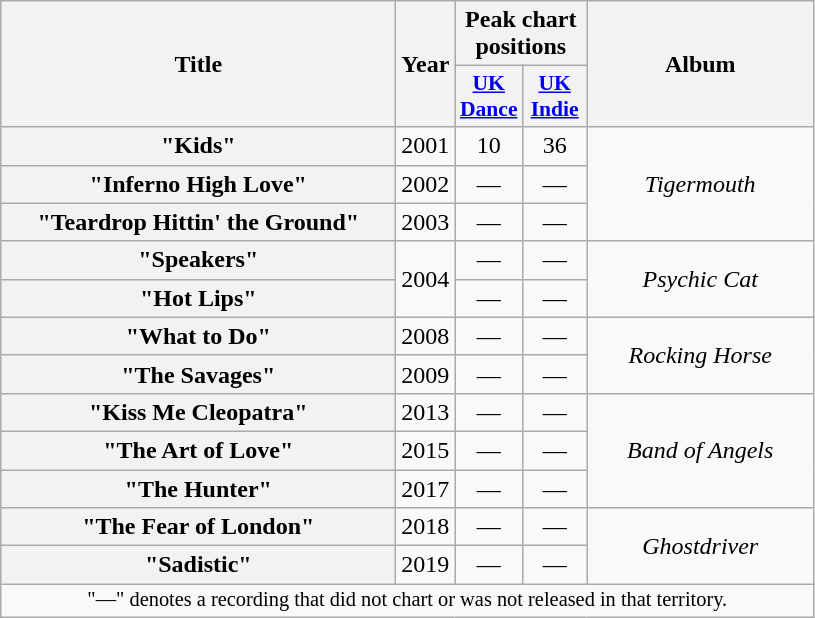<table class="wikitable plainrowheaders" style="text-align:center;">
<tr>
<th scope="col" rowspan="2" style="width:16em;">Title</th>
<th scope="col" rowspan="2" style="width:1em;">Year</th>
<th scope="col" colspan="2">Peak chart positions</th>
<th scope="col" rowspan="2" style="width:9em;">Album</th>
</tr>
<tr>
<th scope="col" style="width:2.5em; font-size:90%;"><a href='#'>UK Dance</a><br></th>
<th scope="col" style="width:2.5em; font-size:90%;"><a href='#'>UK Indie</a><br></th>
</tr>
<tr>
<th scope="row">"Kids"</th>
<td>2001</td>
<td>10</td>
<td>36</td>
<td rowspan="3"><em>Tigermouth</em></td>
</tr>
<tr>
<th scope="row">"Inferno High Love"</th>
<td>2002</td>
<td>—</td>
<td>—</td>
</tr>
<tr>
<th scope="row">"Teardrop Hittin' the Ground"</th>
<td>2003</td>
<td>—</td>
<td>—</td>
</tr>
<tr>
<th scope="row">"Speakers"</th>
<td rowspan="2">2004</td>
<td>—</td>
<td>—</td>
<td rowspan="2"><em>Psychic Cat</em></td>
</tr>
<tr>
<th scope="row">"Hot Lips"</th>
<td>—</td>
<td>—</td>
</tr>
<tr>
<th scope="row">"What to Do"</th>
<td>2008</td>
<td>—</td>
<td>—</td>
<td rowspan="2"><em>Rocking Horse</em></td>
</tr>
<tr>
<th scope="row">"The Savages"</th>
<td>2009</td>
<td>—</td>
<td>—</td>
</tr>
<tr>
<th scope="row">"Kiss Me Cleopatra"</th>
<td>2013</td>
<td>—</td>
<td>—</td>
<td rowspan="3"><em>Band of Angels</em></td>
</tr>
<tr>
<th scope="row">"The Art of Love"</th>
<td>2015</td>
<td>—</td>
<td>—</td>
</tr>
<tr>
<th scope="row">"The Hunter"</th>
<td>2017</td>
<td>—</td>
<td>—</td>
</tr>
<tr>
<th scope="row">"The Fear of London"</th>
<td>2018</td>
<td>—</td>
<td>—</td>
<td rowspan="2"><em>Ghostdriver</em></td>
</tr>
<tr>
<th scope="row">"Sadistic"</th>
<td>2019</td>
<td>—</td>
<td>—</td>
</tr>
<tr>
<td colspan="10" style="font-size:85%">"—" denotes a recording that did not chart or was not released in that territory.</td>
</tr>
</table>
